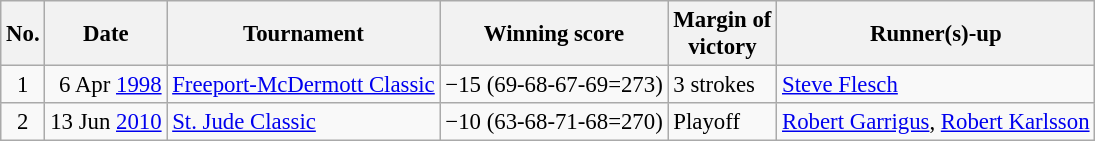<table class="wikitable" style="font-size:95%;">
<tr>
<th>No.</th>
<th>Date</th>
<th>Tournament</th>
<th>Winning score</th>
<th>Margin of<br>victory</th>
<th>Runner(s)-up</th>
</tr>
<tr>
<td align=center>1</td>
<td align=right>6 Apr <a href='#'>1998</a></td>
<td><a href='#'>Freeport-McDermott Classic</a></td>
<td>−15 (69-68-67-69=273)</td>
<td>3 strokes</td>
<td> <a href='#'>Steve Flesch</a></td>
</tr>
<tr>
<td align=center>2</td>
<td align=right>13 Jun <a href='#'>2010</a></td>
<td><a href='#'>St. Jude Classic</a></td>
<td>−10 (63-68-71-68=270)</td>
<td>Playoff</td>
<td> <a href='#'>Robert Garrigus</a>,  <a href='#'>Robert Karlsson</a></td>
</tr>
</table>
